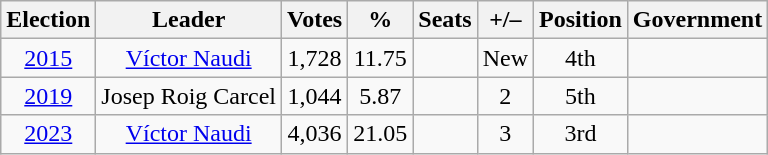<table class=wikitable style=text-align:center>
<tr>
<th>Election</th>
<th>Leader</th>
<th>Votes</th>
<th>%</th>
<th>Seats</th>
<th>+/–</th>
<th>Position</th>
<th>Government</th>
</tr>
<tr>
<td><a href='#'>2015</a></td>
<td align=center><a href='#'>Víctor Naudi</a></td>
<td>1,728</td>
<td>11.75</td>
<td></td>
<td>New</td>
<td>4th</td>
<td></td>
</tr>
<tr>
<td><a href='#'>2019</a></td>
<td align=center>Josep Roig Carcel</td>
<td>1,044</td>
<td>5.87</td>
<td></td>
<td> 2</td>
<td> 5th</td>
<td></td>
</tr>
<tr>
<td><a href='#'>2023</a></td>
<td align=center><a href='#'>Víctor Naudi</a></td>
<td>4,036</td>
<td>21.05</td>
<td></td>
<td> 3</td>
<td> 3rd</td>
<td></td>
</tr>
</table>
